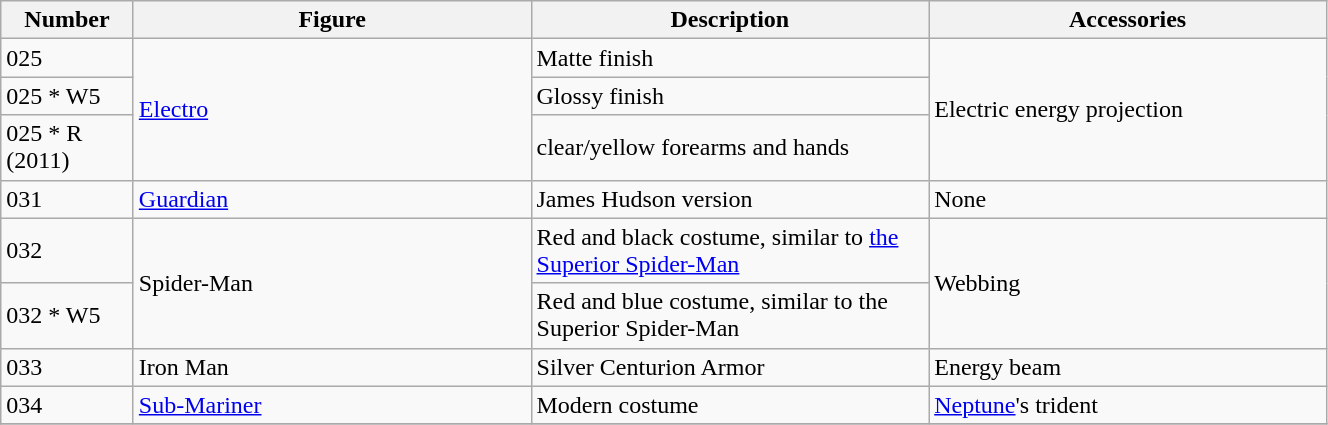<table class="wikitable" width="70%">
<tr>
<th width=10%>Number</th>
<th width=30%>Figure</th>
<th width=30%>Description</th>
<th width=30%>Accessories</th>
</tr>
<tr>
<td>025</td>
<td rowspan="3"><a href='#'>Electro</a></td>
<td>Matte finish</td>
<td rowspan="3">Electric energy projection</td>
</tr>
<tr>
<td>025 * W5</td>
<td>Glossy finish</td>
</tr>
<tr>
<td>025 * R (2011)</td>
<td>clear/yellow forearms and hands</td>
</tr>
<tr>
<td>031</td>
<td><a href='#'>Guardian</a></td>
<td>James Hudson version</td>
<td>None</td>
</tr>
<tr>
<td>032</td>
<td rowspan="2">Spider-Man</td>
<td>Red and black costume, similar to <a href='#'>the Superior Spider-Man</a></td>
<td rowspan="2">Webbing</td>
</tr>
<tr>
<td>032 * W5</td>
<td>Red and blue costume, similar to the Superior Spider-Man</td>
</tr>
<tr>
<td>033</td>
<td>Iron Man</td>
<td>Silver Centurion Armor</td>
<td>Energy beam</td>
</tr>
<tr>
<td>034</td>
<td><a href='#'>Sub-Mariner</a></td>
<td>Modern costume</td>
<td><a href='#'>Neptune</a>'s trident</td>
</tr>
<tr>
</tr>
</table>
